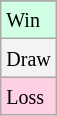<table class="wikitable">
<tr>
</tr>
<tr bgcolor = "#d0ffe3">
<td><small>Win</small></td>
</tr>
<tr bgcolor = "#f3f3f3">
<td><small>Draw</small></td>
</tr>
<tr bgcolor = "#ffd0e3">
<td><small>Loss</small></td>
</tr>
</table>
